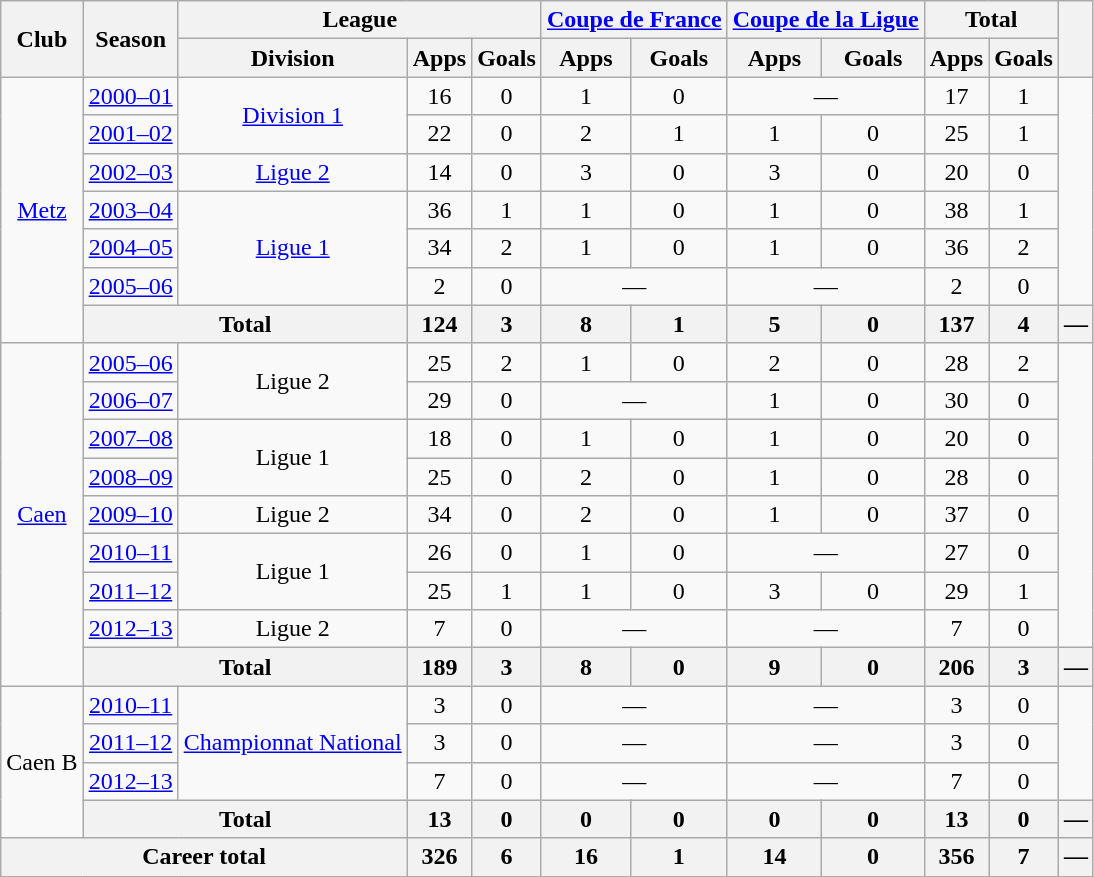<table class="wikitable" style="text-align:center">
<tr>
<th rowspan=2>Club</th>
<th rowspan=2>Season</th>
<th colspan=3>League</th>
<th colspan=2><a href='#'>Coupe de France</a></th>
<th colspan=2><a href='#'>Coupe de la Ligue</a></th>
<th colspan=2>Total</th>
<th rowspan=2></th>
</tr>
<tr>
<th>Division</th>
<th>Apps</th>
<th>Goals</th>
<th>Apps</th>
<th>Goals</th>
<th>Apps</th>
<th>Goals</th>
<th>Apps</th>
<th>Goals</th>
</tr>
<tr>
<td rowspan=7><a href='#'>Metz</a></td>
<td><a href='#'>2000–01</a></td>
<td rowspan=2><a href='#'>Division 1</a></td>
<td>16</td>
<td>0</td>
<td>1</td>
<td>0</td>
<td colspan=2>—</td>
<td>17</td>
<td>1</td>
<td rowspan=6></td>
</tr>
<tr>
<td><a href='#'>2001–02</a></td>
<td>22</td>
<td>0</td>
<td>2</td>
<td>1</td>
<td>1</td>
<td>0</td>
<td>25</td>
<td>1</td>
</tr>
<tr>
<td><a href='#'>2002–03</a></td>
<td><a href='#'>Ligue 2</a></td>
<td>14</td>
<td>0</td>
<td>3</td>
<td>0</td>
<td>3</td>
<td>0</td>
<td>20</td>
<td>0</td>
</tr>
<tr>
<td><a href='#'>2003–04</a></td>
<td rowspan=3><a href='#'>Ligue 1</a></td>
<td>36</td>
<td>1</td>
<td>1</td>
<td>0</td>
<td>1</td>
<td>0</td>
<td>38</td>
<td>1</td>
</tr>
<tr>
<td><a href='#'>2004–05</a></td>
<td>34</td>
<td>2</td>
<td>1</td>
<td>0</td>
<td>1</td>
<td>0</td>
<td>36</td>
<td>2</td>
</tr>
<tr>
<td><a href='#'>2005–06</a></td>
<td>2</td>
<td>0</td>
<td colspan=2>—</td>
<td colspan=2>—</td>
<td>2</td>
<td>0</td>
</tr>
<tr>
<th colspan=2>Total</th>
<th>124</th>
<th>3</th>
<th>8</th>
<th>1</th>
<th>5</th>
<th>0</th>
<th>137</th>
<th>4</th>
<th>—</th>
</tr>
<tr>
<td rowspan=9><a href='#'>Caen</a></td>
<td><a href='#'>2005–06</a></td>
<td rowspan=2>Ligue 2</td>
<td>25</td>
<td>2</td>
<td>1</td>
<td>0</td>
<td>2</td>
<td>0</td>
<td>28</td>
<td>2</td>
<td rowspan=8></td>
</tr>
<tr>
<td><a href='#'>2006–07</a></td>
<td>29</td>
<td>0</td>
<td colspan=2>—</td>
<td>1</td>
<td>0</td>
<td>30</td>
<td>0</td>
</tr>
<tr>
<td><a href='#'>2007–08</a></td>
<td rowspan=2>Ligue 1</td>
<td>18</td>
<td>0</td>
<td>1</td>
<td>0</td>
<td>1</td>
<td>0</td>
<td>20</td>
<td>0</td>
</tr>
<tr>
<td><a href='#'>2008–09</a></td>
<td>25</td>
<td>0</td>
<td>2</td>
<td>0</td>
<td>1</td>
<td>0</td>
<td>28</td>
<td>0</td>
</tr>
<tr>
<td><a href='#'>2009–10</a></td>
<td>Ligue 2</td>
<td>34</td>
<td>0</td>
<td>2</td>
<td>0</td>
<td>1</td>
<td>0</td>
<td>37</td>
<td>0</td>
</tr>
<tr>
<td><a href='#'>2010–11</a></td>
<td rowspan=2>Ligue 1</td>
<td>26</td>
<td>0</td>
<td>1</td>
<td>0</td>
<td colspan=2>—</td>
<td>27</td>
<td>0</td>
</tr>
<tr>
<td><a href='#'>2011–12</a></td>
<td>25</td>
<td>1</td>
<td>1</td>
<td>0</td>
<td>3</td>
<td>0</td>
<td>29</td>
<td>1</td>
</tr>
<tr>
<td><a href='#'>2012–13</a></td>
<td>Ligue 2</td>
<td>7</td>
<td>0</td>
<td colspan=2>—</td>
<td colspan=2>—</td>
<td>7</td>
<td>0</td>
</tr>
<tr>
<th colspan=2>Total</th>
<th>189</th>
<th>3</th>
<th>8</th>
<th>0</th>
<th>9</th>
<th>0</th>
<th>206</th>
<th>3</th>
<th>—</th>
</tr>
<tr>
<td rowspan=4>Caen B</td>
<td><a href='#'>2010–11</a></td>
<td rowspan=3><a href='#'>Championnat National</a></td>
<td>3</td>
<td>0</td>
<td colspan=2>—</td>
<td colspan=2>—</td>
<td>3</td>
<td>0</td>
<td rowspan=3></td>
</tr>
<tr>
<td><a href='#'>2011–12</a></td>
<td>3</td>
<td>0</td>
<td colspan=2>—</td>
<td colspan=2>—</td>
<td>3</td>
<td>0</td>
</tr>
<tr>
<td><a href='#'>2012–13</a></td>
<td>7</td>
<td>0</td>
<td colspan=2>—</td>
<td colspan=2>—</td>
<td>7</td>
<td>0</td>
</tr>
<tr>
<th colspan=2>Total</th>
<th>13</th>
<th>0</th>
<th>0</th>
<th>0</th>
<th>0</th>
<th>0</th>
<th>13</th>
<th>0</th>
<th>—</th>
</tr>
<tr>
<th colspan=3>Career total</th>
<th>326</th>
<th>6</th>
<th>16</th>
<th>1</th>
<th>14</th>
<th>0</th>
<th>356</th>
<th>7</th>
<th>—</th>
</tr>
</table>
